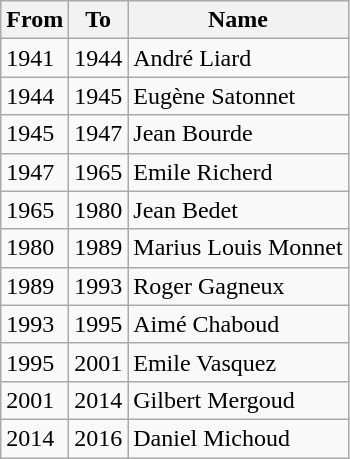<table class="wikitable">
<tr>
<th>From</th>
<th>To</th>
<th>Name</th>
</tr>
<tr>
<td>1941</td>
<td>1944</td>
<td>André Liard</td>
</tr>
<tr>
<td>1944</td>
<td>1945</td>
<td>Eugène Satonnet</td>
</tr>
<tr>
<td>1945</td>
<td>1947</td>
<td>Jean Bourde</td>
</tr>
<tr>
<td>1947</td>
<td>1965</td>
<td>Emile Richerd</td>
</tr>
<tr>
<td>1965</td>
<td>1980</td>
<td>Jean Bedet</td>
</tr>
<tr>
<td>1980</td>
<td>1989</td>
<td>Marius Louis Monnet</td>
</tr>
<tr>
<td>1989</td>
<td>1993</td>
<td>Roger Gagneux</td>
</tr>
<tr>
<td>1993</td>
<td>1995</td>
<td>Aimé Chaboud</td>
</tr>
<tr>
<td>1995</td>
<td>2001</td>
<td>Emile Vasquez</td>
</tr>
<tr>
<td>2001</td>
<td>2014</td>
<td>Gilbert Mergoud</td>
</tr>
<tr>
<td>2014</td>
<td>2016</td>
<td>Daniel Michoud</td>
</tr>
</table>
